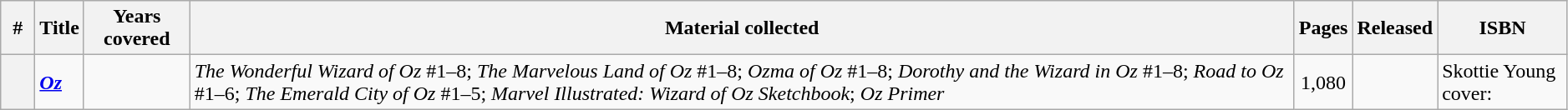<table class="wikitable sortable" width=99%>
<tr>
<th class="unsortable" width=20px>#</th>
<th>Title</th>
<th>Years covered</th>
<th class="unsortable">Material collected</th>
<th>Pages</th>
<th>Released</th>
<th class="unsortable">ISBN</th>
</tr>
<tr>
<th style="background-color: light grey;"></th>
<td><strong><em><a href='#'>Oz</a></em></strong></td>
<td></td>
<td><em>The Wonderful Wizard of Oz</em> #1–8; <em>The Marvelous Land of Oz</em> #1–8; <em>Ozma of Oz</em> #1–8; <em>Dorothy and the Wizard in Oz</em> #1–8; <em>Road to Oz</em> #1–6; <em>The Emerald City of Oz</em> #1–5; <em>Marvel Illustrated: Wizard of Oz Sketchbook</em>; <em>Oz Primer</em></td>
<td style="text-align: center;">1,080</td>
<td></td>
<td>Skottie Young cover: </td>
</tr>
</table>
